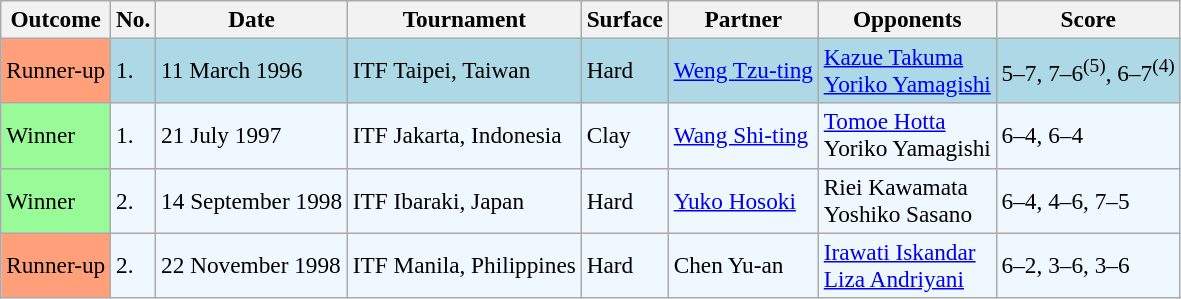<table class="sortable wikitable" style=font-size:97%>
<tr>
<th>Outcome</th>
<th>No.</th>
<th>Date</th>
<th>Tournament</th>
<th>Surface</th>
<th>Partner</th>
<th>Opponents</th>
<th>Score</th>
</tr>
<tr style="background:lightblue;">
<td bgcolor="FFA07A">Runner-up</td>
<td>1.</td>
<td>11 March 1996</td>
<td>ITF Taipei, Taiwan</td>
<td>Hard</td>
<td> <a href='#'>Weng Tzu-ting</a></td>
<td> <a href='#'>Kazue Takuma</a> <br>  <a href='#'>Yoriko Yamagishi</a></td>
<td>5–7, 7–6<sup>(5)</sup>, 6–7<sup>(4)</sup></td>
</tr>
<tr style="background:#f0f8ff;">
<td bgcolor="98FB98">Winner</td>
<td>1.</td>
<td>21 July 1997</td>
<td>ITF Jakarta, Indonesia</td>
<td>Clay</td>
<td> <a href='#'>Wang Shi-ting</a></td>
<td> <a href='#'>Tomoe Hotta</a> <br>  Yoriko Yamagishi</td>
<td>6–4, 6–4</td>
</tr>
<tr style="background:#f0f8ff;">
<td style="background:#98fb98;">Winner</td>
<td>2.</td>
<td>14 September 1998</td>
<td>ITF Ibaraki, Japan</td>
<td>Hard</td>
<td> <a href='#'>Yuko Hosoki</a></td>
<td> Riei Kawamata <br>  Yoshiko Sasano</td>
<td>6–4, 4–6, 7–5</td>
</tr>
<tr style="background:#f0f8ff;">
<td bgcolor="FFA07A">Runner-up</td>
<td>2.</td>
<td>22 November 1998</td>
<td>ITF Manila, Philippines</td>
<td>Hard</td>
<td> Chen Yu-an</td>
<td> <a href='#'>Irawati Iskandar</a> <br>  <a href='#'>Liza Andriyani</a></td>
<td>6–2, 3–6, 3–6</td>
</tr>
</table>
